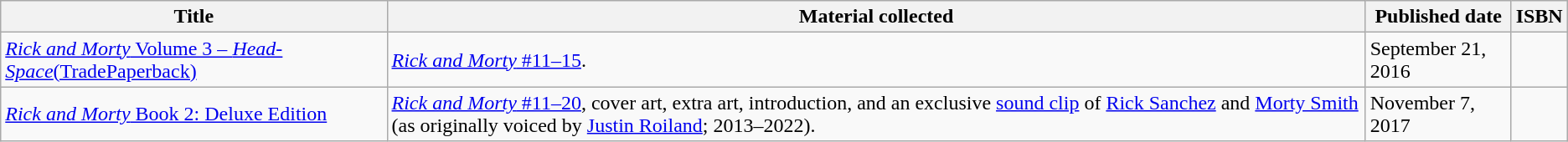<table class="wikitable">
<tr>
<th>Title</th>
<th>Material collected</th>
<th>Published date</th>
<th>ISBN</th>
</tr>
<tr>
<td><a href='#'><em>Rick and Morty</em> Volume 3 – <em>Head-Space</em></a><a href='#'>(TradePaperback)</a></td>
<td><a href='#'><em>Rick and Morty</em> #11–15</a>.</td>
<td>September 21, 2016</td>
<td></td>
</tr>
<tr>
<td><a href='#'><em>Rick and Morty</em> Book 2: Deluxe Edition</a></td>
<td><a href='#'><em>Rick and Morty</em> #11–20</a>, cover art, extra art, introduction, and an exclusive <a href='#'>sound clip</a> of <a href='#'>Rick Sanchez</a> and <a href='#'>Morty Smith</a> (as originally voiced by <a href='#'>Justin Roiland</a>; 2013–2022).</td>
<td>November 7, 2017</td>
<td></td>
</tr>
</table>
